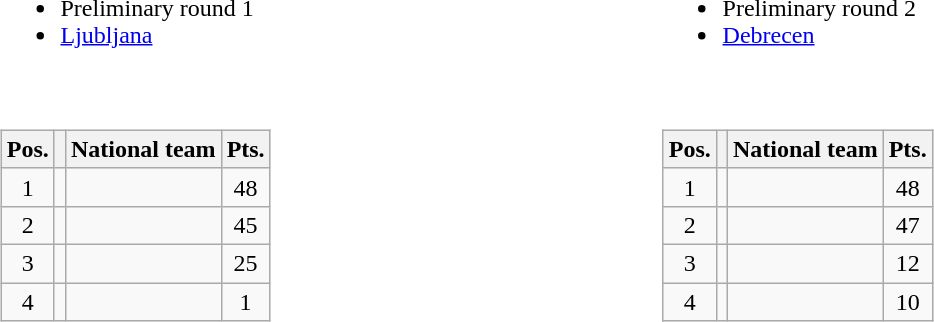<table width=70%>
<tr>
<td width=50%><br><ul><li>Preliminary round 1</li><li> <a href='#'>Ljubljana</a></li></ul></td>
<td width=50%><br><ul><li>Preliminary round 2</li><li> <a href='#'>Debrecen</a></li></ul></td>
</tr>
<tr>
<td><br><table class=wikitable>
<tr>
<th>Pos.</th>
<th></th>
<th>National team</th>
<th>Pts.</th>
</tr>
<tr align=center >
<td>1</td>
<td></td>
<td align=left></td>
<td>48</td>
</tr>
<tr align=center >
<td>2</td>
<td></td>
<td align=left></td>
<td>45</td>
</tr>
<tr align=center>
<td>3</td>
<td></td>
<td align=left></td>
<td>25</td>
</tr>
<tr align=center>
<td>4</td>
<td></td>
<td align=left></td>
<td>1</td>
</tr>
</table>
</td>
<td><br><table class=wikitable>
<tr>
<th>Pos.</th>
<th></th>
<th>National team</th>
<th>Pts.</th>
</tr>
<tr align=center >
<td>1</td>
<td></td>
<td align=left></td>
<td>48</td>
</tr>
<tr align=center >
<td>2</td>
<td></td>
<td align=left></td>
<td>47</td>
</tr>
<tr align=center>
<td>3</td>
<td></td>
<td align=left></td>
<td>12</td>
</tr>
<tr align=center>
<td>4</td>
<td></td>
<td align=left></td>
<td>10</td>
</tr>
</table>
</td>
</tr>
</table>
